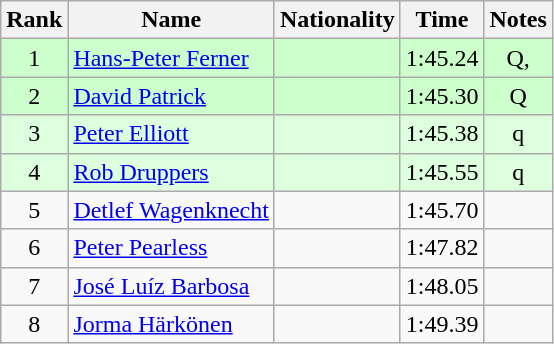<table class="wikitable sortable" style="text-align:center">
<tr>
<th>Rank</th>
<th>Name</th>
<th>Nationality</th>
<th>Time</th>
<th>Notes</th>
</tr>
<tr style="background:#ccffcc;">
<td align="center">1</td>
<td align=left><a href='#'>Hans-Peter Ferner</a></td>
<td align=left></td>
<td align="center">1:45.24</td>
<td>Q, </td>
</tr>
<tr style="background:#ccffcc;">
<td align="center">2</td>
<td align=left><a href='#'>David Patrick</a></td>
<td align=left></td>
<td align="center">1:45.30</td>
<td>Q</td>
</tr>
<tr style="background:#ddffdd;">
<td align="center">3</td>
<td align=left><a href='#'>Peter Elliott</a></td>
<td align=left></td>
<td align="center">1:45.38</td>
<td>q</td>
</tr>
<tr style="background:#ddffdd;">
<td align="center">4</td>
<td align=left><a href='#'>Rob Druppers</a></td>
<td align=left></td>
<td align="center">1:45.55</td>
<td>q</td>
</tr>
<tr>
<td align="center">5</td>
<td align=left><a href='#'>Detlef Wagenknecht</a></td>
<td align=left></td>
<td align="center">1:45.70</td>
<td></td>
</tr>
<tr>
<td align="center">6</td>
<td align=left><a href='#'>Peter Pearless</a></td>
<td align=left></td>
<td align="center">1:47.82</td>
<td></td>
</tr>
<tr>
<td align="center">7</td>
<td align=left><a href='#'>José Luíz Barbosa</a></td>
<td align=left></td>
<td align="center">1:48.05</td>
<td></td>
</tr>
<tr>
<td align="center">8</td>
<td align=left><a href='#'>Jorma Härkönen</a></td>
<td align=left></td>
<td align="center">1:49.39</td>
<td></td>
</tr>
</table>
